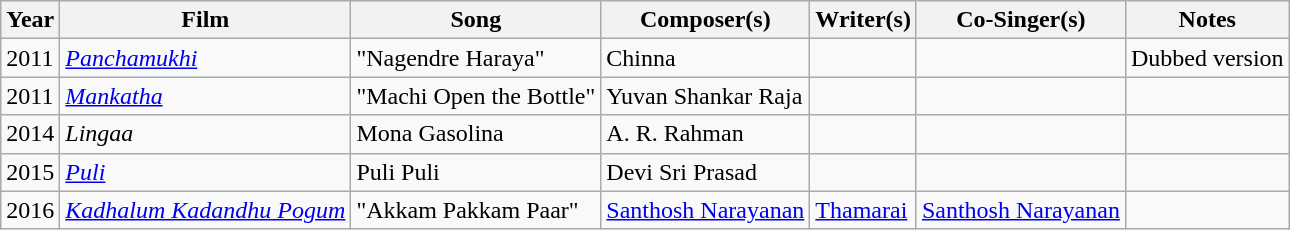<table class="wikitable">
<tr>
<th>Year</th>
<th>Film</th>
<th>Song</th>
<th>Composer(s)</th>
<th>Writer(s)</th>
<th>Co-Singer(s)</th>
<th>Notes</th>
</tr>
<tr>
<td>2011</td>
<td><em><a href='#'>Panchamukhi</a></em></td>
<td>"Nagendre Haraya"</td>
<td>Chinna</td>
<td></td>
<td></td>
<td>Dubbed version</td>
</tr>
<tr>
<td>2011</td>
<td><em><a href='#'>Mankatha</a></em></td>
<td>"Machi Open the Bottle"</td>
<td>Yuvan Shankar Raja</td>
<td></td>
<td></td>
<td></td>
</tr>
<tr>
<td>2014</td>
<td><em>Lingaa</em></td>
<td>Mona Gasolina</td>
<td>A. R. Rahman</td>
<td></td>
<td></td>
<td></td>
</tr>
<tr>
<td>2015</td>
<td><em><a href='#'>Puli</a></em></td>
<td>Puli Puli</td>
<td>Devi Sri Prasad</td>
<td></td>
<td></td>
<td></td>
</tr>
<tr>
<td>2016</td>
<td><em><a href='#'>Kadhalum Kadandhu Pogum</a></em></td>
<td>"Akkam Pakkam Paar"</td>
<td><a href='#'>Santhosh Narayanan</a></td>
<td><a href='#'>Thamarai</a></td>
<td><a href='#'>Santhosh Narayanan</a></td>
<td></td>
</tr>
</table>
